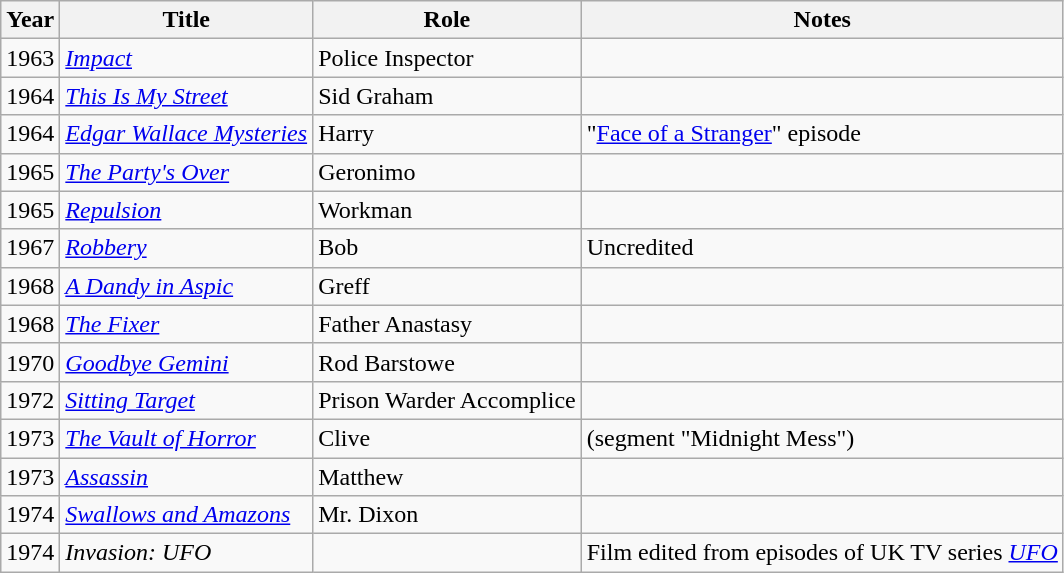<table class="wikitable">
<tr>
<th>Year</th>
<th>Title</th>
<th>Role</th>
<th>Notes</th>
</tr>
<tr>
<td>1963</td>
<td><em><a href='#'>Impact</a></em></td>
<td>Police Inspector</td>
<td></td>
</tr>
<tr>
<td>1964</td>
<td><em><a href='#'>This Is My Street</a></em></td>
<td>Sid Graham</td>
<td></td>
</tr>
<tr>
<td>1964</td>
<td><em><a href='#'>Edgar Wallace Mysteries</a></em></td>
<td>Harry</td>
<td>"<a href='#'>Face of a Stranger</a>" episode</td>
</tr>
<tr>
<td>1965</td>
<td><em><a href='#'>The Party's Over</a></em></td>
<td>Geronimo</td>
<td></td>
</tr>
<tr>
<td>1965</td>
<td><em><a href='#'>Repulsion</a></em></td>
<td>Workman</td>
<td></td>
</tr>
<tr>
<td>1967</td>
<td><em><a href='#'>Robbery</a></em></td>
<td>Bob</td>
<td>Uncredited</td>
</tr>
<tr>
<td>1968</td>
<td><em><a href='#'>A Dandy in Aspic</a></em></td>
<td>Greff</td>
<td></td>
</tr>
<tr>
<td>1968</td>
<td><em><a href='#'>The Fixer</a></em></td>
<td>Father Anastasy</td>
<td></td>
</tr>
<tr>
<td>1970</td>
<td><em><a href='#'>Goodbye Gemini</a></em></td>
<td>Rod Barstowe</td>
<td></td>
</tr>
<tr>
<td>1972</td>
<td><em><a href='#'>Sitting Target</a></em></td>
<td>Prison Warder Accomplice</td>
<td></td>
</tr>
<tr>
<td>1973</td>
<td><em><a href='#'>The Vault of Horror</a></em></td>
<td>Clive</td>
<td>(segment "Midnight Mess")</td>
</tr>
<tr>
<td>1973</td>
<td><em><a href='#'>Assassin</a></em></td>
<td>Matthew</td>
<td></td>
</tr>
<tr>
<td>1974</td>
<td><em><a href='#'>Swallows and Amazons</a></em></td>
<td>Mr. Dixon</td>
<td></td>
</tr>
<tr>
<td>1974</td>
<td><em>Invasion: UFO</em></td>
<td></td>
<td>Film edited from episodes of UK TV series <a href='#'><em>UFO</em></a></td>
</tr>
</table>
